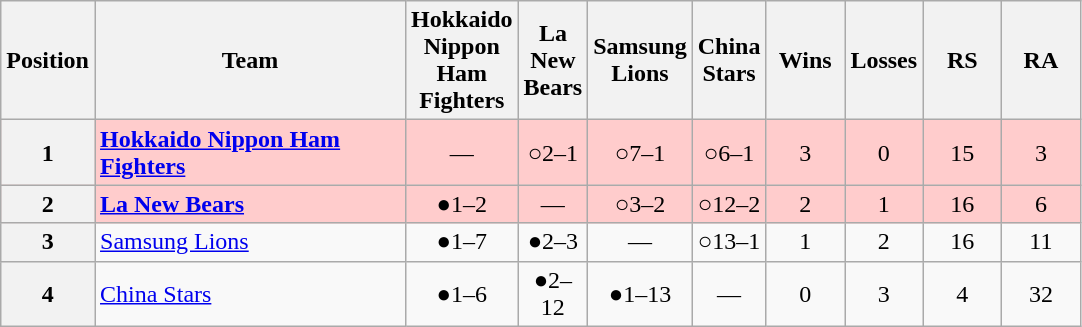<table class="wikitable">
<tr>
<th>Position</th>
<th width="200">Team</th>
<th width="35">Hokkaido Nippon Ham Fighters</th>
<th width="35">La New Bears</th>
<th width="35">Samsung Lions</th>
<th width="35">China Stars</th>
<th width="45">Wins</th>
<th width="45">Losses</th>
<th width="45">RS</th>
<th width="45">RA</th>
</tr>
<tr bgcolor="ffcccc">
<th>1</th>
<td><strong><a href='#'>Hokkaido Nippon Ham Fighters</a></strong></td>
<td align="center">—</td>
<td align="center">○2–1</td>
<td align="center">○7–1</td>
<td align="center">○6–1</td>
<td align="center">3</td>
<td align="center">0</td>
<td align="center">15</td>
<td align="center">3</td>
</tr>
<tr bgcolor="ffcccc">
<th>2</th>
<td><strong><a href='#'>La New Bears</a></strong></td>
<td align="center">●1–2</td>
<td align="center">—</td>
<td align="center">○3–2</td>
<td align="center">○12–2</td>
<td align="center">2</td>
<td align="center">1</td>
<td align="center">16</td>
<td align="center">6</td>
</tr>
<tr>
<th>3</th>
<td><a href='#'>Samsung Lions</a></td>
<td align="center">●1–7</td>
<td align="center">●2–3</td>
<td align="center">—</td>
<td align="center">○13–1</td>
<td align="center">1</td>
<td align="center">2</td>
<td align="center">16</td>
<td align="center">11</td>
</tr>
<tr>
<th>4</th>
<td><a href='#'>China Stars</a></td>
<td align="center">●1–6</td>
<td align="center">●2–12</td>
<td align="center">●1–13</td>
<td align="center">—</td>
<td align="center">0</td>
<td align="center">3</td>
<td align="center">4</td>
<td align="center">32</td>
</tr>
</table>
